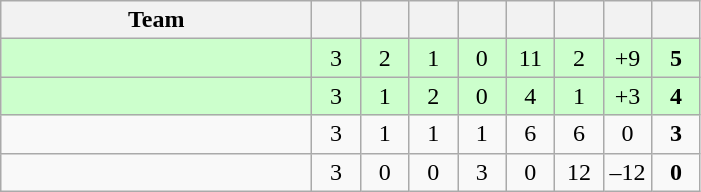<table class="wikitable" style="text-align:center;">
<tr>
<th width=200>Team</th>
<th width=25></th>
<th width=25></th>
<th width=25></th>
<th width=25></th>
<th width=25></th>
<th width=25></th>
<th width=25></th>
<th width=25></th>
</tr>
<tr bgcolor="#ccffcc">
<td align="left"></td>
<td>3</td>
<td>2</td>
<td>1</td>
<td>0</td>
<td>11</td>
<td>2</td>
<td>+9</td>
<td><strong>5</strong></td>
</tr>
<tr bgcolor="#ccffcc">
<td align="left"></td>
<td>3</td>
<td>1</td>
<td>2</td>
<td>0</td>
<td>4</td>
<td>1</td>
<td>+3</td>
<td><strong>4</strong></td>
</tr>
<tr>
<td align="left"></td>
<td>3</td>
<td>1</td>
<td>1</td>
<td>1</td>
<td>6</td>
<td>6</td>
<td>0</td>
<td><strong>3</strong></td>
</tr>
<tr>
<td align="left"></td>
<td>3</td>
<td>0</td>
<td>0</td>
<td>3</td>
<td>0</td>
<td>12</td>
<td>–12</td>
<td><strong>0</strong></td>
</tr>
</table>
